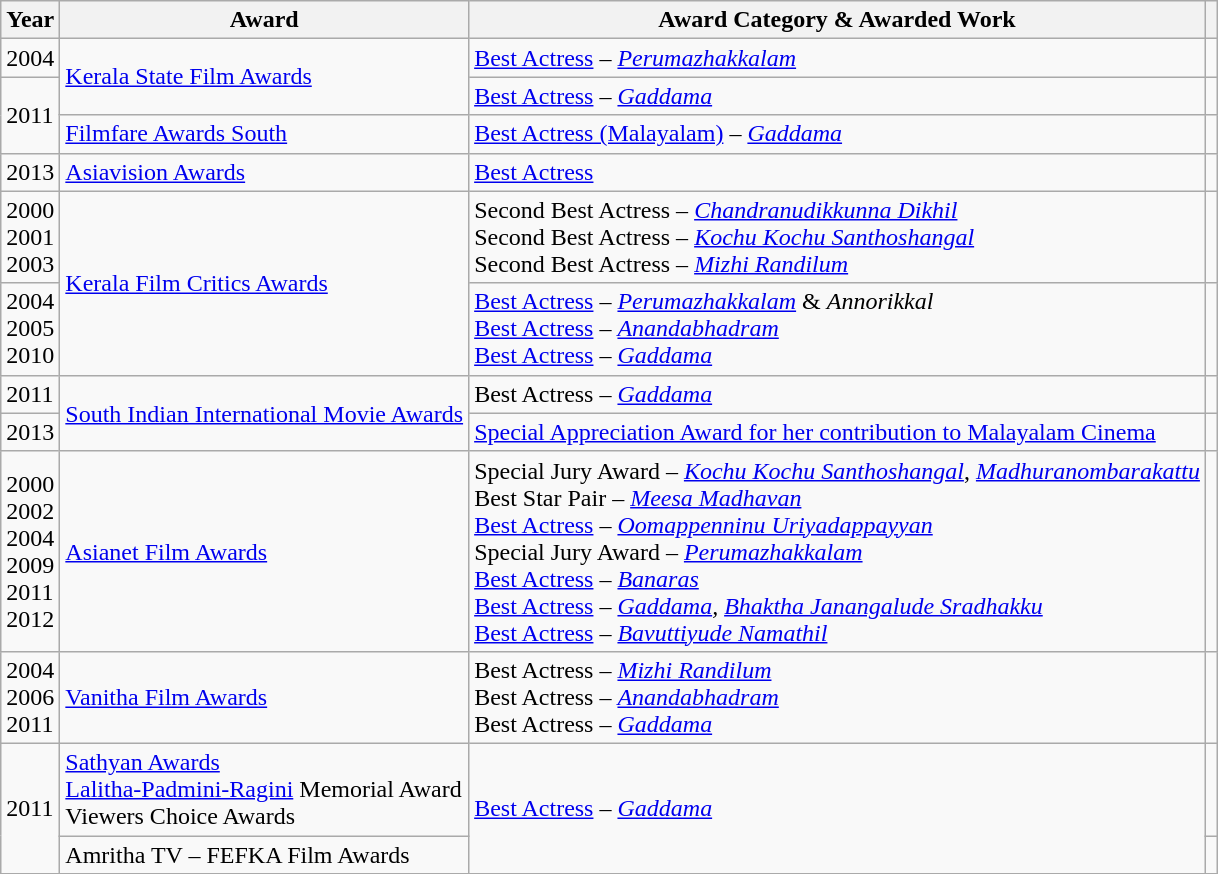<table class="wikitable">
<tr>
<th>Year</th>
<th>Award</th>
<th>Award Category & Awarded Work</th>
<th></th>
</tr>
<tr>
<td>2004</td>
<td rowspan="2"><a href='#'>Kerala State Film Awards</a></td>
<td><a href='#'>Best Actress</a> – <em><a href='#'>Perumazhakkalam</a></em></td>
<td></td>
</tr>
<tr>
<td rowspan="2">2011</td>
<td><a href='#'>Best Actress</a> – <em><a href='#'>Gaddama</a></em></td>
<td></td>
</tr>
<tr>
<td><a href='#'>Filmfare Awards South</a></td>
<td><a href='#'>Best Actress (Malayalam)</a> – <em><a href='#'>Gaddama</a></em></td>
<td></td>
</tr>
<tr>
<td>2013</td>
<td><a href='#'>Asiavision Awards</a></td>
<td><a href='#'>Best Actress</a></td>
<td></td>
</tr>
<tr>
<td>2000<br>2001<br>2003</td>
<td rowspan="2"><a href='#'>Kerala Film Critics Awards</a></td>
<td>Second Best Actress – <em><a href='#'>Chandranudikkunna Dikhil</a></em> <br>Second Best Actress – <em><a href='#'>Kochu Kochu Santhoshangal</a></em><br>Second Best Actress – <em><a href='#'>Mizhi Randilum</a></em></td>
<td></td>
</tr>
<tr>
<td>2004<br>2005<br>2010</td>
<td><a href='#'>Best Actress</a> – <em><a href='#'>Perumazhakkalam</a></em> & <em>Annorikkal</em><br><a href='#'>Best Actress</a> – <em><a href='#'>Anandabhadram</a></em><br><a href='#'>Best Actress</a> – <em><a href='#'>Gaddama</a></em></td>
<td></td>
</tr>
<tr>
<td>2011</td>
<td rowspan="2"><a href='#'>South Indian International Movie Awards</a></td>
<td>Best Actress – <em><a href='#'>Gaddama</a></em></td>
<td></td>
</tr>
<tr>
<td>2013</td>
<td><a href='#'>Special Appreciation Award for her contribution to Malayalam Cinema</a></td>
<td></td>
</tr>
<tr>
<td>2000<br>2002<br>2004<br>2009<br>2011<br>2012</td>
<td><a href='#'>Asianet Film Awards</a></td>
<td>Special Jury Award – <em><a href='#'>Kochu Kochu Santhoshangal</a></em>, <em><a href='#'>Madhuranombarakattu</a></em><br>Best Star Pair – <em><a href='#'>Meesa Madhavan</a></em><br><a href='#'>Best Actress</a> – <em><a href='#'>Oomappenninu Uriyadappayyan</a></em><br>Special Jury Award – <em><a href='#'>Perumazhakkalam</a></em><br><a href='#'>Best Actress</a> – <em><a href='#'>Banaras</a></em><br><a href='#'>Best Actress</a> – <em><a href='#'>Gaddama</a>, <a href='#'>Bhaktha Janangalude Sradhakku</a></em><br><a href='#'>Best Actress</a> – <em><a href='#'>Bavuttiyude Namathil</a> </em></td>
<td></td>
</tr>
<tr>
<td>2004<br>2006<br>2011</td>
<td><a href='#'>Vanitha Film Awards</a></td>
<td>Best Actress – <em><a href='#'>Mizhi Randilum</a></em><br>Best Actress – <em><a href='#'>Anandabhadram</a></em><br>Best Actress – <em><a href='#'>Gaddama</a></em></td>
<td></td>
</tr>
<tr>
<td rowspan="2">2011</td>
<td><a href='#'>Sathyan Awards</a><br><a href='#'>Lalitha-Padmini-Ragini</a> Memorial Award<br>Viewers Choice Awards</td>
<td rowspan="2"><a href='#'>Best Actress</a> – <em><a href='#'>Gaddama</a></em></td>
<td><br></td>
</tr>
<tr>
<td>Amritha TV – FEFKA Film Awards</td>
<td></td>
</tr>
</table>
